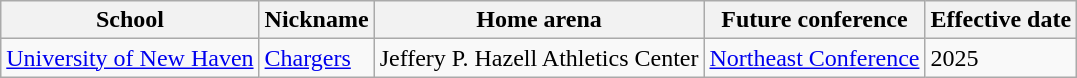<table class="wikitable sortable">
<tr valign=baseline>
<th>School</th>
<th>Nickname</th>
<th>Home arena</th>
<th>Future conference</th>
<th>Effective date</th>
</tr>
<tr>
<td><a href='#'>University of New Haven</a></td>
<td><a href='#'>Chargers</a></td>
<td>Jeffery P. Hazell Athletics Center</td>
<td><a href='#'>Northeast Conference</a></td>
<td>2025</td>
</tr>
</table>
